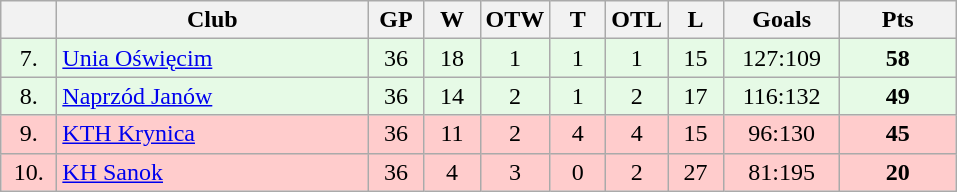<table class="wikitable">
<tr>
<th width="30"></th>
<th width="200">Club</th>
<th width="30">GP</th>
<th width="30">W</th>
<th width="30">OTW</th>
<th width="30">T</th>
<th width="30">OTL</th>
<th width="30">L</th>
<th width="70">Goals</th>
<th width="70">Pts</th>
</tr>
<tr bgcolor="#e6fae6" align="center">
<td>7.</td>
<td align="left"><a href='#'>Unia Oświęcim</a></td>
<td>36</td>
<td>18</td>
<td>1</td>
<td>1</td>
<td>1</td>
<td>15</td>
<td>127:109</td>
<td><strong>58</strong></td>
</tr>
<tr bgcolor="#e6fae6" align="center">
<td>8.</td>
<td align="left"><a href='#'>Naprzód Janów</a></td>
<td>36</td>
<td>14</td>
<td>2</td>
<td>1</td>
<td>2</td>
<td>17</td>
<td>116:132</td>
<td><strong>49</strong></td>
</tr>
<tr bgcolor="#FFCCCC" align="center">
<td>9.</td>
<td align="left"><a href='#'>KTH Krynica</a></td>
<td>36</td>
<td>11</td>
<td>2</td>
<td>4</td>
<td>4</td>
<td>15</td>
<td>96:130</td>
<td><strong>45</strong></td>
</tr>
<tr bgcolor="#FFCCCC" align="center">
<td>10.</td>
<td align="left"><a href='#'>KH Sanok</a></td>
<td>36</td>
<td>4</td>
<td>3</td>
<td>0</td>
<td>2</td>
<td>27</td>
<td>81:195</td>
<td><strong>20</strong></td>
</tr>
</table>
